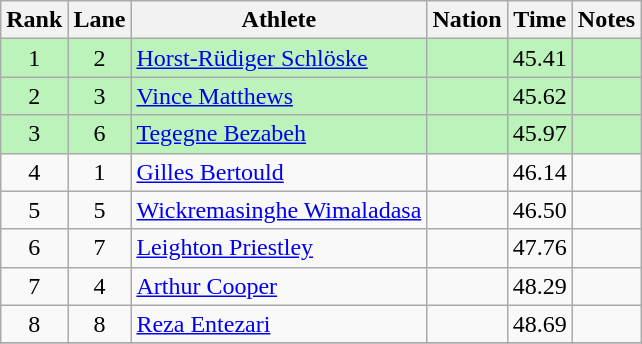<table class="wikitable sortable" style="text-align:center">
<tr>
<th>Rank</th>
<th>Lane</th>
<th>Athlete</th>
<th>Nation</th>
<th>Time</th>
<th>Notes</th>
</tr>
<tr bgcolor=bbf3bb>
<td>1</td>
<td>2</td>
<td align=left><a href='#'>Horst-Rüdiger Schlöske</a></td>
<td align=left></td>
<td>45.41</td>
<td></td>
</tr>
<tr bgcolor=bbf3bb>
<td>2</td>
<td>3</td>
<td align=left><a href='#'>Vince Matthews</a></td>
<td align=left></td>
<td>45.62</td>
<td></td>
</tr>
<tr bgcolor=bbf3bb>
<td>3</td>
<td>6</td>
<td align=left><a href='#'>Tegegne Bezabeh</a></td>
<td align=left></td>
<td>45.97</td>
<td></td>
</tr>
<tr>
<td>4</td>
<td>1</td>
<td align=left><a href='#'>Gilles Bertould</a></td>
<td align=left></td>
<td>46.14</td>
<td></td>
</tr>
<tr>
<td>5</td>
<td>5</td>
<td align=left><a href='#'>Wickremasinghe Wimaladasa</a></td>
<td align=left></td>
<td>46.50</td>
<td></td>
</tr>
<tr>
<td>6</td>
<td>7</td>
<td align=left><a href='#'>Leighton Priestley</a></td>
<td align=left></td>
<td>47.76</td>
<td></td>
</tr>
<tr>
<td>7</td>
<td>4</td>
<td align=left><a href='#'>Arthur Cooper</a></td>
<td align=left></td>
<td>48.29</td>
<td></td>
</tr>
<tr>
<td>8</td>
<td>8</td>
<td align=left><a href='#'>Reza Entezari</a></td>
<td align=left></td>
<td>48.69</td>
<td></td>
</tr>
<tr>
</tr>
</table>
